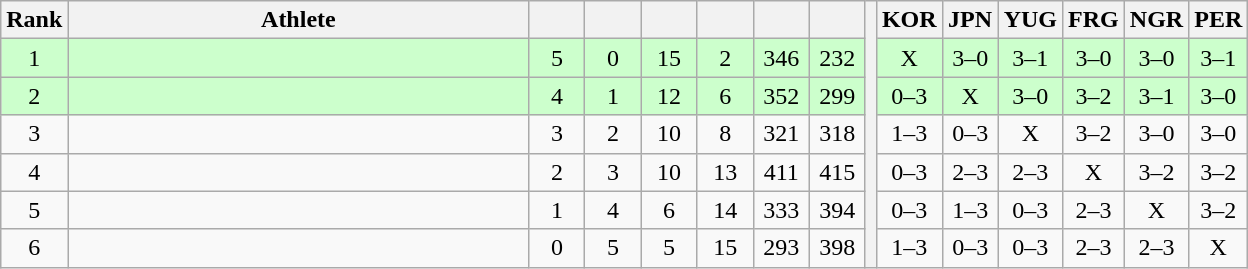<table class="wikitable" style="text-align:center">
<tr>
<th>Rank</th>
<th width=300>Athlete</th>
<th width=30></th>
<th width=30></th>
<th width=30></th>
<th width=30></th>
<th width=30></th>
<th width=30></th>
<th rowspan=7></th>
<th width=30>KOR</th>
<th width=30>JPN</th>
<th width=30>YUG</th>
<th width=30>FRG</th>
<th width=30>NGR</th>
<th width=30>PER</th>
</tr>
<tr style="background-color:#ccffcc;">
<td>1</td>
<td align=left></td>
<td>5</td>
<td>0</td>
<td>15</td>
<td>2</td>
<td>346</td>
<td>232</td>
<td>X</td>
<td>3–0</td>
<td>3–1</td>
<td>3–0</td>
<td>3–0</td>
<td>3–1</td>
</tr>
<tr style="background-color:#ccffcc;">
<td>2</td>
<td align=left></td>
<td>4</td>
<td>1</td>
<td>12</td>
<td>6</td>
<td>352</td>
<td>299</td>
<td>0–3</td>
<td>X</td>
<td>3–0</td>
<td>3–2</td>
<td>3–1</td>
<td>3–0</td>
</tr>
<tr>
<td>3</td>
<td align=left></td>
<td>3</td>
<td>2</td>
<td>10</td>
<td>8</td>
<td>321</td>
<td>318</td>
<td>1–3</td>
<td>0–3</td>
<td>X</td>
<td>3–2</td>
<td>3–0</td>
<td>3–0</td>
</tr>
<tr>
<td>4</td>
<td align=left></td>
<td>2</td>
<td>3</td>
<td>10</td>
<td>13</td>
<td>411</td>
<td>415</td>
<td>0–3</td>
<td>2–3</td>
<td>2–3</td>
<td>X</td>
<td>3–2</td>
<td>3–2</td>
</tr>
<tr>
<td>5</td>
<td align=left></td>
<td>1</td>
<td>4</td>
<td>6</td>
<td>14</td>
<td>333</td>
<td>394</td>
<td>0–3</td>
<td>1–3</td>
<td>0–3</td>
<td>2–3</td>
<td>X</td>
<td>3–2</td>
</tr>
<tr>
<td>6</td>
<td align=left></td>
<td>0</td>
<td>5</td>
<td>5</td>
<td>15</td>
<td>293</td>
<td>398</td>
<td>1–3</td>
<td>0–3</td>
<td>0–3</td>
<td>2–3</td>
<td>2–3</td>
<td>X</td>
</tr>
</table>
